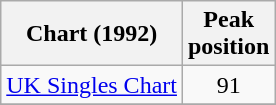<table class="wikitable sortable">
<tr>
<th>Chart (1992)</th>
<th>Peak<br>position</th>
</tr>
<tr>
<td><a href='#'>UK Singles Chart</a></td>
<td align="center">91</td>
</tr>
<tr>
</tr>
</table>
